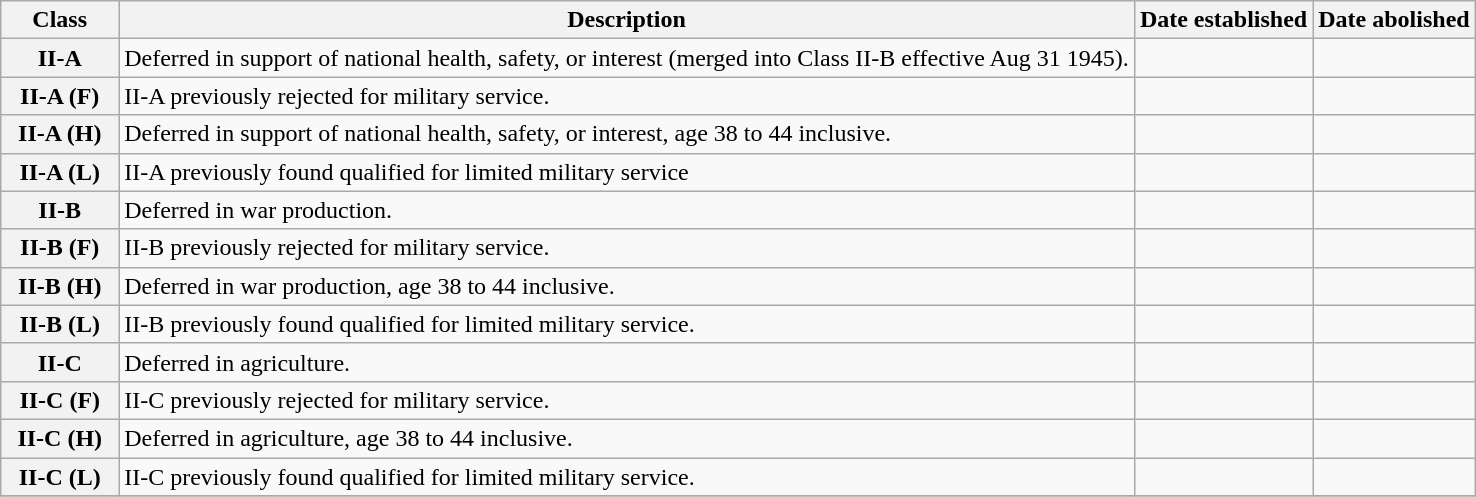<table class="wikitable sortable">
<tr>
<th style="width:8%;">Class</th>
<th>Description</th>
<th>Date established</th>
<th>Date abolished</th>
</tr>
<tr>
<th>II-A</th>
<td>Deferred in support of national health, safety, or interest (merged into Class II-B effective Aug 31 1945).</td>
<td></td>
<td></td>
</tr>
<tr>
<th>II-A (F)</th>
<td>II-A previously rejected for military service.</td>
<td></td>
<td></td>
</tr>
<tr>
<th>II-A (H)</th>
<td>Deferred in support of national health, safety, or interest, age 38 to 44 inclusive.</td>
<td></td>
<td></td>
</tr>
<tr>
<th>II-A (L)</th>
<td>II-A previously found qualified for limited military service</td>
<td></td>
<td></td>
</tr>
<tr>
<th>II-B</th>
<td>Deferred in war production.</td>
<td></td>
<td></td>
</tr>
<tr>
<th>II-B (F)</th>
<td>II-B previously rejected for military service.</td>
<td></td>
<td></td>
</tr>
<tr>
<th>II-B (H)</th>
<td>Deferred in war production, age 38 to 44 inclusive.</td>
<td></td>
<td></td>
</tr>
<tr>
<th>II-B (L)</th>
<td>II-B previously found qualified for limited military service.</td>
<td></td>
<td></td>
</tr>
<tr>
<th>II-C</th>
<td>Deferred in agriculture.</td>
<td></td>
<td></td>
</tr>
<tr>
<th>II-C (F)</th>
<td>II-C previously rejected for military service.</td>
<td></td>
<td></td>
</tr>
<tr>
<th>II-C (H)</th>
<td>Deferred in agriculture, age 38 to 44 inclusive.</td>
<td></td>
<td></td>
</tr>
<tr>
<th>II-C (L)</th>
<td>II-C previously found qualified for limited military service.</td>
<td></td>
<td></td>
</tr>
<tr>
</tr>
</table>
